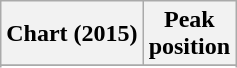<table class="wikitable sortable plainrowheaders">
<tr>
<th>Chart (2015)</th>
<th>Peak<br>position</th>
</tr>
<tr>
</tr>
<tr>
</tr>
<tr>
</tr>
<tr>
</tr>
<tr>
</tr>
</table>
